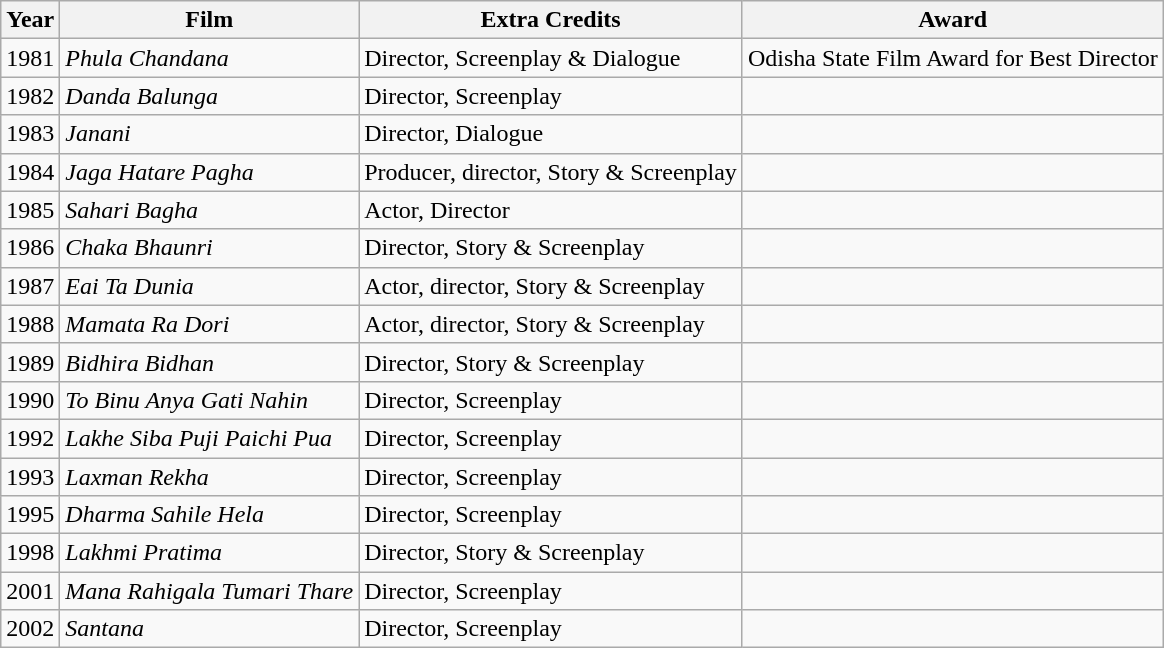<table class="wikitable">
<tr>
<th>Year</th>
<th>Film</th>
<th>Extra Credits</th>
<th>Award</th>
</tr>
<tr>
<td>1981</td>
<td><em>Phula Chandana</em></td>
<td>Director, Screenplay & Dialogue</td>
<td>Odisha State Film Award for Best Director</td>
</tr>
<tr>
<td>1982</td>
<td><em>Danda Balunga</em></td>
<td>Director, Screenplay</td>
<td></td>
</tr>
<tr>
<td>1983</td>
<td><em>Janani</em></td>
<td>Director, Dialogue</td>
<td></td>
</tr>
<tr>
<td>1984</td>
<td><em>Jaga Hatare Pagha</em></td>
<td>Producer, director, Story & Screenplay</td>
<td></td>
</tr>
<tr>
<td>1985</td>
<td><em>Sahari Bagha</em></td>
<td>Actor, Director</td>
<td></td>
</tr>
<tr>
<td>1986</td>
<td><em>Chaka Bhaunri</em></td>
<td>Director, Story & Screenplay</td>
<td></td>
</tr>
<tr>
<td>1987</td>
<td><em>Eai Ta Dunia</em></td>
<td>Actor, director, Story & Screenplay</td>
<td></td>
</tr>
<tr>
<td>1988</td>
<td><em>Mamata Ra Dori</em></td>
<td>Actor, director, Story & Screenplay</td>
<td></td>
</tr>
<tr>
<td>1989</td>
<td><em>Bidhira Bidhan</em></td>
<td>Director, Story & Screenplay</td>
<td></td>
</tr>
<tr>
<td>1990</td>
<td><em>To Binu Anya Gati Nahin</em></td>
<td>Director, Screenplay</td>
<td></td>
</tr>
<tr>
<td>1992</td>
<td><em>Lakhe Siba Puji Paichi Pua</em></td>
<td>Director, Screenplay</td>
<td></td>
</tr>
<tr>
<td>1993</td>
<td><em>Laxman Rekha</em></td>
<td>Director, Screenplay</td>
<td></td>
</tr>
<tr>
<td>1995</td>
<td><em>Dharma Sahile Hela</em></td>
<td>Director, Screenplay</td>
<td></td>
</tr>
<tr>
<td>1998</td>
<td><em>Lakhmi Pratima</em></td>
<td>Director, Story & Screenplay</td>
<td></td>
</tr>
<tr>
<td>2001</td>
<td><em>Mana Rahigala Tumari Thare</em></td>
<td>Director, Screenplay</td>
<td></td>
</tr>
<tr>
<td>2002</td>
<td><em>Santana</em></td>
<td>Director, Screenplay</td>
<td></td>
</tr>
</table>
